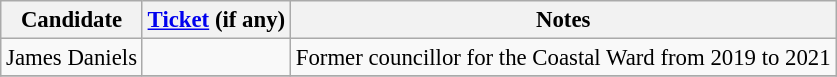<table class="wikitable" style="font-size: 95%">
<tr>
<th>Candidate</th>
<th><a href='#'>Ticket</a> (if any)</th>
<th>Notes</th>
</tr>
<tr>
<td>James Daniels</td>
<td></td>
<td>Former councillor for the Coastal Ward from 2019 to 2021</td>
</tr>
<tr>
</tr>
</table>
